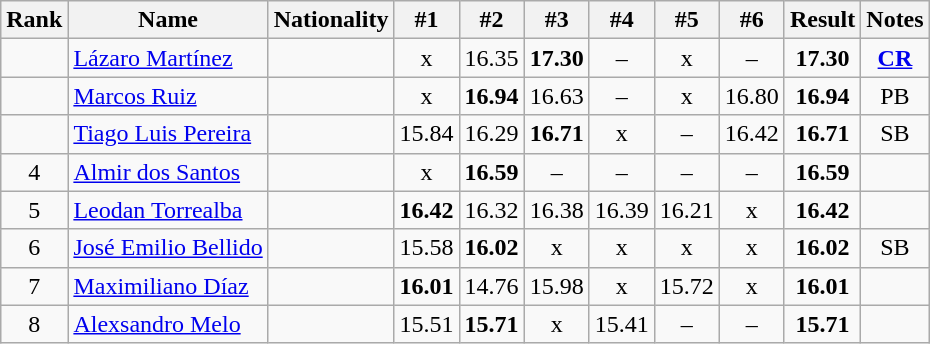<table class="wikitable sortable" style="text-align:center">
<tr>
<th>Rank</th>
<th>Name</th>
<th>Nationality</th>
<th>#1</th>
<th>#2</th>
<th>#3</th>
<th>#4</th>
<th>#5</th>
<th>#6</th>
<th>Result</th>
<th>Notes</th>
</tr>
<tr>
<td></td>
<td align=left><a href='#'>Lázaro Martínez</a></td>
<td align=left></td>
<td>x</td>
<td>16.35</td>
<td><strong>17.30</strong></td>
<td>–</td>
<td>x</td>
<td>–</td>
<td><strong>17.30</strong></td>
<td><strong><a href='#'>CR</a></strong></td>
</tr>
<tr>
<td></td>
<td align=left><a href='#'>Marcos Ruiz</a></td>
<td align=left></td>
<td>x</td>
<td><strong>16.94</strong></td>
<td>16.63</td>
<td>–</td>
<td>x</td>
<td>16.80</td>
<td><strong>16.94</strong></td>
<td>PB</td>
</tr>
<tr>
<td></td>
<td align=left><a href='#'>Tiago Luis Pereira</a></td>
<td align=left></td>
<td>15.84</td>
<td>16.29</td>
<td><strong>16.71</strong></td>
<td>x</td>
<td>–</td>
<td>16.42</td>
<td><strong>16.71</strong></td>
<td>SB</td>
</tr>
<tr>
<td>4</td>
<td align=left><a href='#'>Almir dos Santos</a></td>
<td align=left></td>
<td>x</td>
<td><strong>16.59</strong></td>
<td>–</td>
<td>–</td>
<td>–</td>
<td>–</td>
<td><strong>16.59</strong></td>
<td></td>
</tr>
<tr>
<td>5</td>
<td align=left><a href='#'>Leodan Torrealba</a></td>
<td align=left></td>
<td><strong>16.42</strong></td>
<td>16.32</td>
<td>16.38</td>
<td>16.39</td>
<td>16.21</td>
<td>x</td>
<td><strong>16.42</strong></td>
<td></td>
</tr>
<tr>
<td>6</td>
<td align=left><a href='#'>José Emilio Bellido</a></td>
<td align=left></td>
<td>15.58</td>
<td><strong>16.02</strong></td>
<td>x</td>
<td>x</td>
<td>x</td>
<td>x</td>
<td><strong>16.02</strong></td>
<td>SB</td>
</tr>
<tr>
<td>7</td>
<td align=left><a href='#'>Maximiliano Díaz</a></td>
<td align=left></td>
<td><strong>16.01</strong></td>
<td>14.76</td>
<td>15.98</td>
<td>x</td>
<td>15.72</td>
<td>x</td>
<td><strong>16.01</strong></td>
<td></td>
</tr>
<tr>
<td>8</td>
<td align=left><a href='#'>Alexsandro Melo</a></td>
<td align=left></td>
<td>15.51</td>
<td><strong>15.71</strong></td>
<td>x</td>
<td>15.41</td>
<td>–</td>
<td>–</td>
<td><strong>15.71</strong></td>
<td></td>
</tr>
</table>
